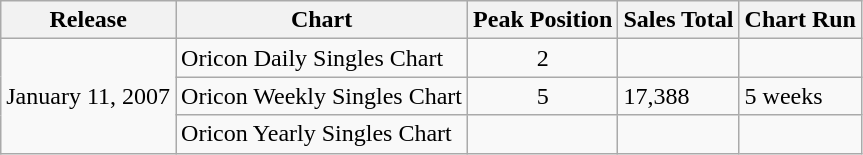<table class="wikitable">
<tr>
<th>Release</th>
<th>Chart</th>
<th>Peak Position</th>
<th>Sales Total</th>
<th>Chart Run</th>
</tr>
<tr>
<td rowspan="3">January 11, 2007</td>
<td>Oricon Daily Singles Chart</td>
<td align="center">2</td>
<td></td>
<td></td>
</tr>
<tr>
<td>Oricon Weekly Singles Chart</td>
<td align="center">5</td>
<td>17,388</td>
<td>5 weeks</td>
</tr>
<tr>
<td>Oricon Yearly Singles Chart</td>
<td align="center"></td>
<td></td>
<td></td>
</tr>
</table>
